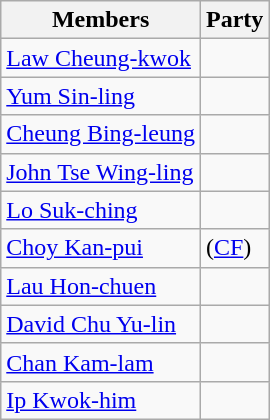<table class="wikitable">
<tr>
<th>Members</th>
<th colspan=2>Party</th>
</tr>
<tr>
<td><a href='#'>Law Cheung-kwok</a></td>
<td></td>
</tr>
<tr>
<td><a href='#'>Yum Sin-ling</a></td>
<td></td>
</tr>
<tr>
<td><a href='#'>Cheung Bing-leung</a></td>
<td></td>
</tr>
<tr>
<td><a href='#'>John Tse Wing-ling</a></td>
<td></td>
</tr>
<tr>
<td><a href='#'>Lo Suk-ching</a></td>
<td></td>
</tr>
<tr>
<td><a href='#'>Choy Kan-pui</a></td>
<td> (<a href='#'>CF</a>)</td>
</tr>
<tr>
<td><a href='#'>Lau Hon-chuen</a></td>
<td></td>
</tr>
<tr>
<td><a href='#'>David Chu Yu-lin</a></td>
<td></td>
</tr>
<tr>
<td><a href='#'>Chan Kam-lam</a></td>
<td></td>
</tr>
<tr>
<td><a href='#'>Ip Kwok-him</a></td>
<td></td>
</tr>
</table>
